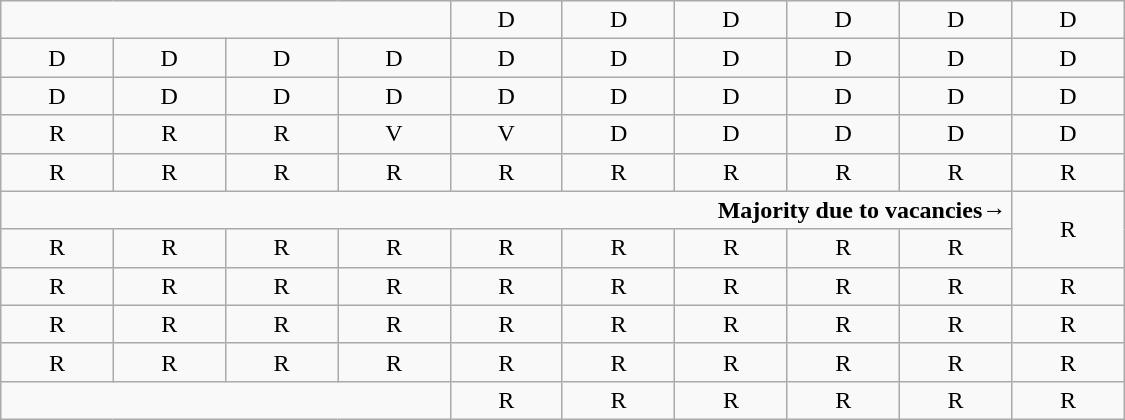<table class="wikitable" style="text-align:center" width=750px>
<tr>
<td colspan=4> </td>
<td>D</td>
<td>D</td>
<td>D</td>
<td>D</td>
<td>D</td>
<td>D</td>
</tr>
<tr>
<td width=50px >D</td>
<td width=50px >D</td>
<td width=50px >D</td>
<td width=50px >D</td>
<td width=50px >D</td>
<td width=50px >D</td>
<td width=50px >D</td>
<td width=50px >D</td>
<td width=50px >D</td>
<td width=50px >D</td>
</tr>
<tr>
<td>D</td>
<td>D</td>
<td>D</td>
<td>D<br></td>
<td>D<br></td>
<td>D<br></td>
<td>D<br></td>
<td>D<br></td>
<td>D<br></td>
<td>D<br></td>
</tr>
<tr>
<td>R<br></td>
<td>R<br></td>
<td>R<br></td>
<td>V<br></td>
<td>V<br></td>
<td>D<br></td>
<td>D<br></td>
<td>D<br></td>
<td>D<br></td>
<td>D<br></td>
</tr>
<tr>
<td>R<br></td>
<td>R<br></td>
<td>R<br></td>
<td>R<br></td>
<td>R<br></td>
<td>R<br></td>
<td>R<br></td>
<td>R<br></td>
<td>R<br></td>
<td>R<br></td>
</tr>
<tr style="height:1em">
<td colspan=9 align=right><strong>Majority due to vacancies→</strong></td>
<td rowspan=2 >R<br></td>
</tr>
<tr style="height:1em">
<td>R</td>
<td>R</td>
<td>R</td>
<td>R</td>
<td>R</td>
<td>R</td>
<td>R</td>
<td>R<br></td>
<td>R<br></td>
</tr>
<tr>
<td>R</td>
<td>R</td>
<td>R</td>
<td>R</td>
<td>R</td>
<td>R</td>
<td>R</td>
<td>R</td>
<td>R</td>
<td>R</td>
</tr>
<tr>
<td>R</td>
<td>R</td>
<td>R</td>
<td>R</td>
<td>R</td>
<td>R</td>
<td>R</td>
<td>R</td>
<td>R</td>
<td>R</td>
</tr>
<tr>
<td>R</td>
<td>R</td>
<td>R</td>
<td>R</td>
<td>R</td>
<td>R</td>
<td>R</td>
<td>R</td>
<td>R</td>
<td>R</td>
</tr>
<tr>
<td colspan=4> </td>
<td>R</td>
<td>R</td>
<td>R</td>
<td>R</td>
<td>R</td>
<td>R</td>
</tr>
</table>
